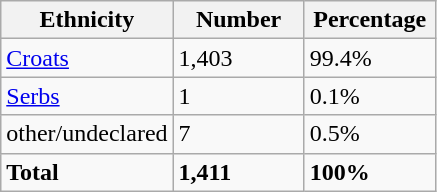<table class="wikitable">
<tr>
<th width="100px">Ethnicity</th>
<th width="80px">Number</th>
<th width="80px">Percentage</th>
</tr>
<tr>
<td><a href='#'>Croats</a></td>
<td>1,403</td>
<td>99.4%</td>
</tr>
<tr>
<td><a href='#'>Serbs</a></td>
<td>1</td>
<td>0.1%</td>
</tr>
<tr>
<td>other/undeclared</td>
<td>7</td>
<td>0.5%</td>
</tr>
<tr>
<td><strong>Total</strong></td>
<td><strong>1,411</strong></td>
<td><strong>100%</strong></td>
</tr>
</table>
